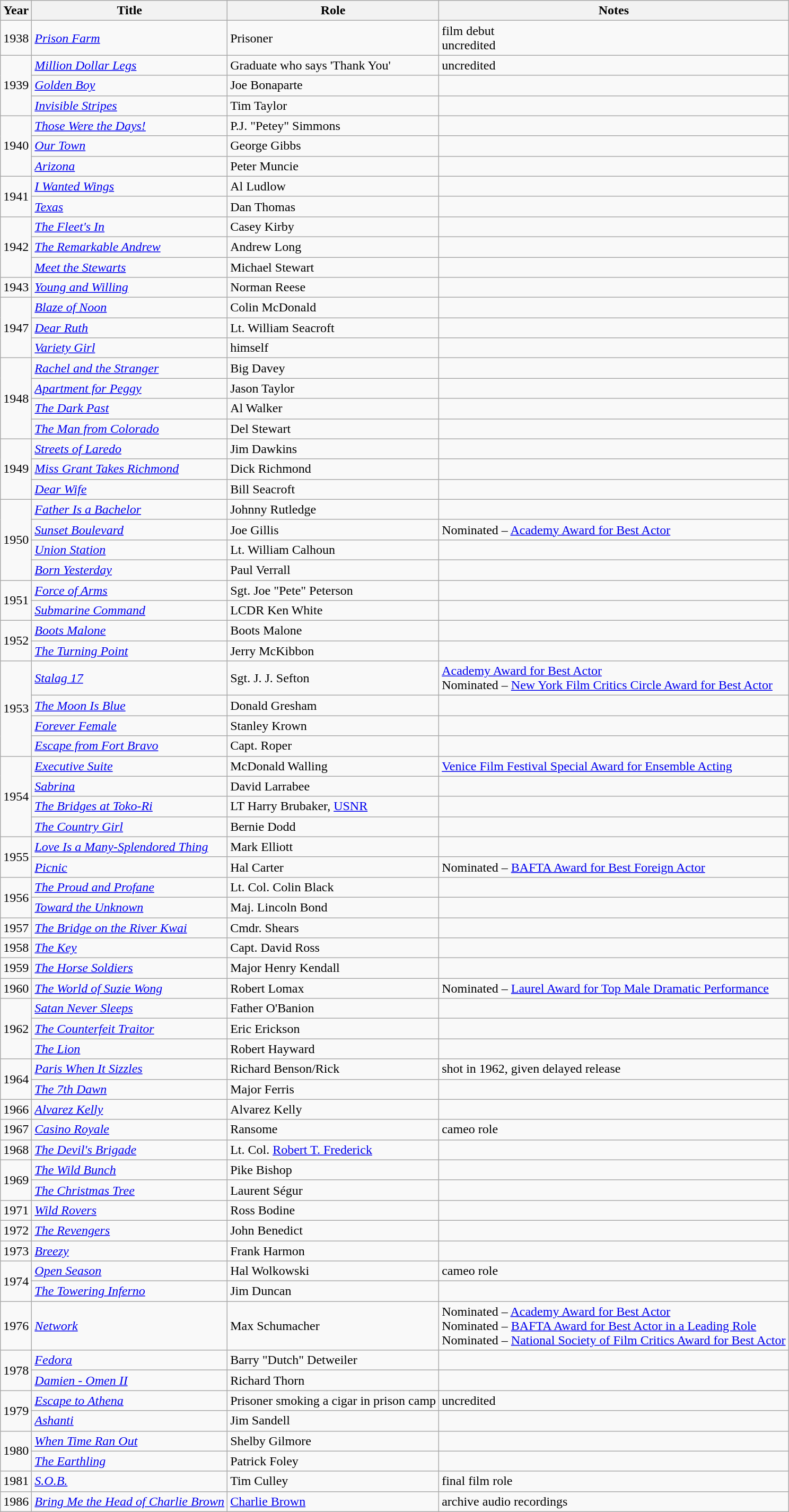<table class="wikitable sortable" style="font-size: 100%;">
<tr>
<th>Year</th>
<th>Title</th>
<th>Role</th>
<th class="unsortable">Notes</th>
</tr>
<tr>
<td>1938</td>
<td><em><a href='#'>Prison Farm</a></em></td>
<td>Prisoner</td>
<td>film debut<br>uncredited</td>
</tr>
<tr>
<td rowspan=3>1939</td>
<td><em><a href='#'>Million Dollar Legs</a> </em></td>
<td>Graduate who says 'Thank You'</td>
<td>uncredited</td>
</tr>
<tr>
<td><em><a href='#'>Golden Boy</a></em></td>
<td>Joe Bonaparte</td>
<td></td>
</tr>
<tr>
<td><em><a href='#'>Invisible Stripes</a></em></td>
<td>Tim Taylor</td>
<td></td>
</tr>
<tr>
<td rowspan=3>1940</td>
<td><em><a href='#'>Those Were the Days!</a></em></td>
<td>P.J. "Petey" Simmons</td>
<td></td>
</tr>
<tr>
<td><em><a href='#'>Our Town</a></em></td>
<td>George Gibbs</td>
<td></td>
</tr>
<tr>
<td><em><a href='#'>Arizona</a></em></td>
<td>Peter Muncie</td>
<td></td>
</tr>
<tr>
<td rowspan=2>1941</td>
<td><em><a href='#'>I Wanted Wings</a></em></td>
<td>Al Ludlow</td>
<td></td>
</tr>
<tr>
<td><em><a href='#'>Texas</a></em></td>
<td>Dan Thomas</td>
<td></td>
</tr>
<tr>
<td rowspan=3>1942</td>
<td><em><a href='#'>The Fleet's In</a></em></td>
<td>Casey Kirby</td>
<td></td>
</tr>
<tr>
<td><em><a href='#'>The Remarkable Andrew</a></em></td>
<td>Andrew Long</td>
<td></td>
</tr>
<tr>
<td><em><a href='#'>Meet the Stewarts</a></em></td>
<td>Michael Stewart</td>
<td></td>
</tr>
<tr>
<td>1943</td>
<td><em><a href='#'>Young and Willing</a></em></td>
<td>Norman Reese</td>
<td></td>
</tr>
<tr>
<td rowspan=3>1947</td>
<td><em><a href='#'>Blaze of Noon</a></em></td>
<td>Colin McDonald</td>
<td></td>
</tr>
<tr>
<td><em><a href='#'>Dear Ruth</a></em></td>
<td>Lt. William Seacroft</td>
<td></td>
</tr>
<tr>
<td><em><a href='#'>Variety Girl</a></em></td>
<td>himself</td>
<td></td>
</tr>
<tr>
<td rowspan=4>1948</td>
<td><em><a href='#'>Rachel and the Stranger</a></em></td>
<td>Big Davey</td>
<td></td>
</tr>
<tr>
<td><em><a href='#'>Apartment for Peggy</a></em></td>
<td>Jason Taylor</td>
<td></td>
</tr>
<tr>
<td><em><a href='#'>The Dark Past</a></em></td>
<td>Al Walker</td>
<td></td>
</tr>
<tr>
<td><em><a href='#'>The Man from Colorado</a></em></td>
<td>Del Stewart</td>
<td></td>
</tr>
<tr>
<td rowspan=3>1949</td>
<td><em><a href='#'>Streets of Laredo</a></em></td>
<td>Jim Dawkins</td>
<td></td>
</tr>
<tr>
<td><em><a href='#'>Miss Grant Takes Richmond</a></em></td>
<td>Dick Richmond</td>
<td></td>
</tr>
<tr>
<td><em><a href='#'>Dear Wife</a></em></td>
<td>Bill Seacroft</td>
<td></td>
</tr>
<tr>
<td rowspan=4>1950</td>
<td><em><a href='#'>Father Is a Bachelor</a></em></td>
<td>Johnny Rutledge</td>
<td></td>
</tr>
<tr>
<td><em><a href='#'>Sunset Boulevard</a></em></td>
<td>Joe Gillis</td>
<td>Nominated – <a href='#'>Academy Award for Best Actor</a></td>
</tr>
<tr>
<td><em><a href='#'>Union Station</a></em></td>
<td>Lt. William Calhoun</td>
<td></td>
</tr>
<tr>
<td><em><a href='#'>Born Yesterday</a></em></td>
<td>Paul Verrall</td>
<td></td>
</tr>
<tr>
<td rowspan=2>1951</td>
<td><em><a href='#'>Force of Arms</a></em></td>
<td>Sgt. Joe "Pete" Peterson</td>
<td></td>
</tr>
<tr>
<td><em><a href='#'>Submarine Command</a></em></td>
<td>LCDR Ken White</td>
<td></td>
</tr>
<tr>
<td rowspan=2>1952</td>
<td><em><a href='#'>Boots Malone</a></em></td>
<td>Boots Malone</td>
<td></td>
</tr>
<tr>
<td><em><a href='#'>The Turning Point</a></em></td>
<td>Jerry McKibbon</td>
<td></td>
</tr>
<tr>
<td rowspan=4>1953</td>
<td><em><a href='#'>Stalag 17</a></em></td>
<td>Sgt. J. J. Sefton</td>
<td><a href='#'>Academy Award for Best Actor</a> <br> Nominated – <a href='#'>New York Film Critics Circle Award for Best Actor</a></td>
</tr>
<tr>
<td><em><a href='#'>The Moon Is Blue</a></em></td>
<td>Donald Gresham</td>
<td></td>
</tr>
<tr>
<td><em><a href='#'>Forever Female</a></em></td>
<td>Stanley Krown</td>
<td></td>
</tr>
<tr>
<td><em><a href='#'>Escape from Fort Bravo</a></em></td>
<td>Capt. Roper</td>
<td></td>
</tr>
<tr>
<td rowspan=4>1954</td>
<td><em><a href='#'>Executive Suite</a></em></td>
<td>McDonald Walling</td>
<td><a href='#'>Venice Film Festival Special Award for Ensemble Acting</a></td>
</tr>
<tr>
<td><em><a href='#'>Sabrina</a></em></td>
<td>David Larrabee</td>
<td></td>
</tr>
<tr>
<td><em><a href='#'>The Bridges at Toko-Ri</a></em></td>
<td>LT Harry Brubaker, <a href='#'>USNR</a></td>
<td></td>
</tr>
<tr>
<td><em><a href='#'>The Country Girl</a></em></td>
<td>Bernie Dodd</td>
<td></td>
</tr>
<tr>
<td rowspan=2>1955</td>
<td><em><a href='#'>Love Is a Many-Splendored Thing</a></em></td>
<td>Mark Elliott</td>
<td></td>
</tr>
<tr>
<td><em><a href='#'>Picnic</a></em></td>
<td>Hal Carter</td>
<td>Nominated – <a href='#'>BAFTA Award for Best Foreign Actor</a></td>
</tr>
<tr>
<td rowspan=2>1956</td>
<td><em><a href='#'>The Proud and Profane</a></em></td>
<td>Lt. Col. Colin Black</td>
<td></td>
</tr>
<tr>
<td><em><a href='#'>Toward the Unknown</a></em></td>
<td>Maj. Lincoln Bond</td>
<td></td>
</tr>
<tr>
<td>1957</td>
<td><em><a href='#'>The Bridge on the River Kwai</a></em></td>
<td>Cmdr. Shears</td>
<td></td>
</tr>
<tr>
<td>1958</td>
<td><em><a href='#'>The Key</a></em></td>
<td>Capt. David Ross</td>
<td></td>
</tr>
<tr>
<td>1959</td>
<td><em><a href='#'>The Horse Soldiers</a></em></td>
<td>Major Henry Kendall</td>
<td></td>
</tr>
<tr>
<td>1960</td>
<td><em><a href='#'>The World of Suzie Wong</a></em></td>
<td>Robert Lomax</td>
<td>Nominated – <a href='#'>Laurel Award for Top Male Dramatic Performance</a></td>
</tr>
<tr>
<td rowspan=3>1962</td>
<td><em><a href='#'>Satan Never Sleeps</a></em></td>
<td>Father O'Banion</td>
<td></td>
</tr>
<tr>
<td><em><a href='#'>The Counterfeit Traitor</a></em></td>
<td>Eric Erickson</td>
<td></td>
</tr>
<tr>
<td><em><a href='#'>The Lion</a></em></td>
<td>Robert Hayward</td>
<td></td>
</tr>
<tr>
<td rowspan=2>1964</td>
<td><em><a href='#'>Paris When It Sizzles</a></em></td>
<td>Richard Benson/Rick</td>
<td>shot in 1962, given delayed release</td>
</tr>
<tr>
<td><em><a href='#'>The 7th Dawn</a></em></td>
<td>Major Ferris</td>
<td></td>
</tr>
<tr>
<td>1966</td>
<td><em><a href='#'>Alvarez Kelly</a></em></td>
<td>Alvarez Kelly</td>
<td></td>
</tr>
<tr>
<td>1967</td>
<td><em><a href='#'>Casino Royale</a></em></td>
<td>Ransome</td>
<td>cameo role</td>
</tr>
<tr>
<td>1968</td>
<td><em><a href='#'>The Devil's Brigade</a></em></td>
<td>Lt. Col. <a href='#'>Robert T. Frederick</a></td>
<td></td>
</tr>
<tr>
<td rowspan=2>1969</td>
<td><em><a href='#'>The Wild Bunch</a></em></td>
<td>Pike Bishop</td>
<td></td>
</tr>
<tr>
<td><em><a href='#'>The Christmas Tree</a></em></td>
<td>Laurent Ségur</td>
<td></td>
</tr>
<tr>
<td>1971</td>
<td><em><a href='#'>Wild Rovers</a></em></td>
<td>Ross Bodine</td>
<td></td>
</tr>
<tr>
<td>1972</td>
<td><em><a href='#'>The Revengers</a></em></td>
<td>John Benedict</td>
<td></td>
</tr>
<tr>
<td>1973</td>
<td><em><a href='#'>Breezy</a></em></td>
<td>Frank Harmon</td>
<td></td>
</tr>
<tr>
<td rowspan=2>1974</td>
<td><em><a href='#'>Open Season</a></em></td>
<td>Hal Wolkowski</td>
<td>cameo role</td>
</tr>
<tr>
<td><em><a href='#'>The Towering Inferno</a></em></td>
<td>Jim Duncan</td>
<td></td>
</tr>
<tr>
<td>1976</td>
<td><em><a href='#'>Network</a></em></td>
<td>Max Schumacher</td>
<td>Nominated – <a href='#'>Academy Award for Best Actor</a> <br> Nominated – <a href='#'>BAFTA Award for Best Actor in a Leading Role</a> <br> Nominated – <a href='#'>National Society of Film Critics Award for Best Actor</a></td>
</tr>
<tr>
<td rowspan=2>1978</td>
<td><em><a href='#'>Fedora</a></em></td>
<td>Barry "Dutch" Detweiler</td>
<td></td>
</tr>
<tr>
<td><em><a href='#'>Damien - Omen II</a></em></td>
<td>Richard Thorn</td>
<td></td>
</tr>
<tr>
<td rowspan=2>1979</td>
<td><em><a href='#'>Escape to Athena</a></em></td>
<td>Prisoner smoking a cigar in prison camp</td>
<td>uncredited</td>
</tr>
<tr>
<td><em><a href='#'>Ashanti</a></em></td>
<td>Jim Sandell</td>
<td></td>
</tr>
<tr>
<td rowspan=2>1980</td>
<td><em><a href='#'>When Time Ran Out</a></em></td>
<td>Shelby Gilmore</td>
<td></td>
</tr>
<tr>
<td><em><a href='#'>The Earthling</a></em></td>
<td>Patrick Foley</td>
<td></td>
</tr>
<tr>
<td>1981</td>
<td><em><a href='#'>S.O.B.</a></em></td>
<td>Tim Culley</td>
<td>final film role</td>
</tr>
<tr>
<td>1986</td>
<td><em><a href='#'>Bring Me the Head of Charlie Brown</a></em></td>
<td><a href='#'>Charlie Brown</a></td>
<td>archive audio recordings</td>
</tr>
</table>
